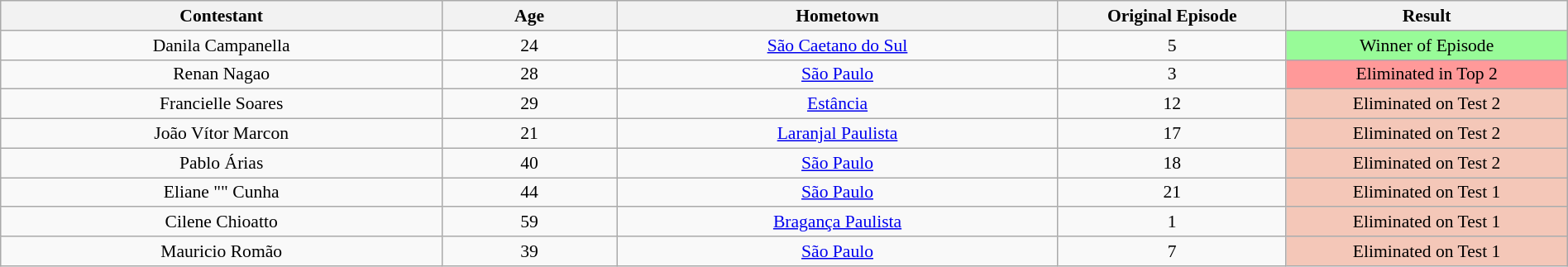<table class="wikitable sortable" style="text-align:center; font-size:90%; width:100%;">
<tr>
<th width="200px">Contestant</th>
<th width="075px">Age</th>
<th width="200px">Hometown</th>
<th width="100px">Original Episode</th>
<th width="125px">Result</th>
</tr>
<tr>
<td>Danila Campanella</td>
<td>24</td>
<td><a href='#'>São Caetano do Sul</a></td>
<td>5</td>
<td bgcolor=98FB98>Winner of Episode</td>
</tr>
<tr>
<td>Renan Nagao</td>
<td>28</td>
<td><a href='#'>São Paulo</a></td>
<td>3</td>
<td bgcolor=FF9999>Eliminated in Top 2</td>
</tr>
<tr>
<td>Francielle Soares</td>
<td>29</td>
<td><a href='#'>Estância</a></td>
<td>12</td>
<td bgcolor=F4C7B8>Eliminated on Test 2</td>
</tr>
<tr>
<td>João Vítor Marcon</td>
<td>21</td>
<td><a href='#'>Laranjal Paulista</a></td>
<td>17</td>
<td bgcolor=F4C7B8>Eliminated on Test 2</td>
</tr>
<tr>
<td>Pablo Árias</td>
<td>40</td>
<td><a href='#'>São Paulo</a></td>
<td>18</td>
<td bgcolor=F4C7B8>Eliminated on Test 2</td>
</tr>
<tr>
<td>Eliane "" Cunha</td>
<td>44</td>
<td><a href='#'>São Paulo</a></td>
<td>21</td>
<td bgcolor=F4C7B8>Eliminated on Test 1</td>
</tr>
<tr>
<td>Cilene Chioatto</td>
<td>59</td>
<td><a href='#'>Bragança Paulista</a></td>
<td>1</td>
<td bgcolor=F4C7B8>Eliminated on Test 1</td>
</tr>
<tr>
<td>Mauricio Romão</td>
<td>39</td>
<td><a href='#'>São Paulo</a></td>
<td>7</td>
<td bgcolor=F4C7B8>Eliminated on Test 1</td>
</tr>
</table>
